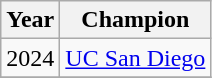<table class="wikitable">
<tr>
<th>Year</th>
<th>Champion</th>
</tr>
<tr>
<td>2024</td>
<td><a href='#'>UC San Diego</a></td>
</tr>
<tr>
</tr>
</table>
